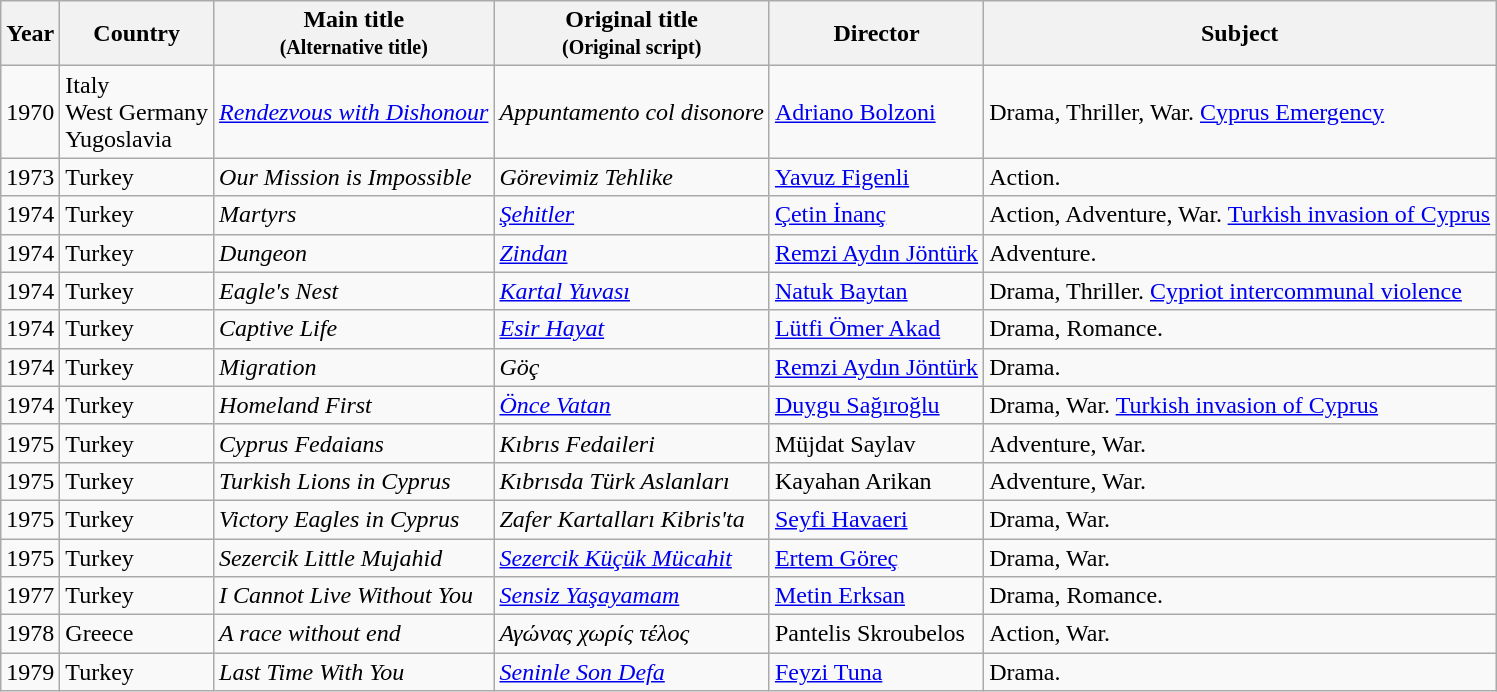<table class="wikitable sortable">
<tr>
<th>Year</th>
<th>Country</th>
<th class="unsortable">Main title<br><small>(Alternative title)</small></th>
<th class="unsortable">Original title<br><small>(Original script)</small></th>
<th>Director</th>
<th class="unsortable">Subject</th>
</tr>
<tr>
<td>1970</td>
<td>Italy<br>West Germany<br>Yugoslavia</td>
<td><em><a href='#'>Rendezvous with Dishonour</a></em></td>
<td><em>Appuntamento col disonore</em></td>
<td><a href='#'>Adriano Bolzoni</a></td>
<td>Drama, Thriller, War. <a href='#'>Cyprus Emergency</a></td>
</tr>
<tr>
<td>1973</td>
<td>Turkey</td>
<td><em>Our Mission is Impossible</em></td>
<td><em>Görevimiz Tehlike</em></td>
<td><a href='#'>Yavuz Figenli</a></td>
<td>Action.</td>
</tr>
<tr>
<td>1974</td>
<td>Turkey</td>
<td><em>Martyrs</em></td>
<td><em><a href='#'>Şehitler</a></em></td>
<td><a href='#'>Çetin İnanç</a></td>
<td>Action, Adventure, War. <a href='#'>Turkish invasion of Cyprus</a></td>
</tr>
<tr>
<td>1974</td>
<td>Turkey</td>
<td><em>Dungeon</em></td>
<td><em><a href='#'>Zindan</a></em></td>
<td><a href='#'>Remzi Aydın Jöntürk</a></td>
<td>Adventure.</td>
</tr>
<tr>
<td>1974</td>
<td>Turkey</td>
<td><em>Eagle's Nest</em></td>
<td><em><a href='#'>Kartal Yuvası</a></em></td>
<td><a href='#'>Natuk Baytan</a></td>
<td>Drama, Thriller. <a href='#'>Cypriot intercommunal violence</a></td>
</tr>
<tr>
<td>1974</td>
<td>Turkey</td>
<td><em>Captive Life</em></td>
<td><em><a href='#'>Esir Hayat</a></em></td>
<td><a href='#'>Lütfi Ömer Akad</a></td>
<td>Drama, Romance.</td>
</tr>
<tr>
<td>1974</td>
<td>Turkey</td>
<td><em>Migration</em></td>
<td><em>Göç</em></td>
<td><a href='#'>Remzi Aydın Jöntürk</a></td>
<td>Drama.</td>
</tr>
<tr>
<td>1974</td>
<td>Turkey</td>
<td><em>Homeland First</em></td>
<td><em><a href='#'>Önce Vatan</a></em></td>
<td><a href='#'>Duygu Sağıroğlu</a></td>
<td>Drama, War. <a href='#'>Turkish invasion of Cyprus</a></td>
</tr>
<tr>
<td>1975</td>
<td>Turkey</td>
<td><em>Cyprus Fedaians</em></td>
<td><em>Kıbrıs Fedaileri</em></td>
<td>Müjdat Saylav</td>
<td>Adventure, War.</td>
</tr>
<tr>
<td>1975</td>
<td>Turkey</td>
<td><em>Turkish Lions in Cyprus</em></td>
<td><em>Kıbrısda Türk Aslanları</em></td>
<td>Kayahan Arikan</td>
<td>Adventure, War.</td>
</tr>
<tr>
<td>1975</td>
<td>Turkey</td>
<td><em>Victory Eagles in Cyprus</em></td>
<td><em>Zafer Kartalları Kibris'ta</em></td>
<td><a href='#'>Seyfi Havaeri</a></td>
<td>Drama, War.</td>
</tr>
<tr>
<td>1975</td>
<td>Turkey</td>
<td><em>Sezercik Little Mujahid</em></td>
<td><em><a href='#'>Sezercik Küçük Mücahit</a></em></td>
<td><a href='#'>Ertem Göreç</a></td>
<td>Drama, War.</td>
</tr>
<tr>
<td>1977</td>
<td>Turkey</td>
<td><em>I Cannot Live Without You</em></td>
<td><em><a href='#'>Sensiz Yaşayamam</a></em></td>
<td><a href='#'>Metin Erksan</a></td>
<td>Drama, Romance.</td>
</tr>
<tr>
<td>1978</td>
<td>Greece</td>
<td><em>A race without end</em></td>
<td><em>Αγώνας χωρίς τέλος</em></td>
<td>Pantelis Skroubelos</td>
<td>Action, War.</td>
</tr>
<tr>
<td>1979</td>
<td>Turkey</td>
<td><em>Last Time With You</em></td>
<td><em><a href='#'>Seninle Son Defa</a></em></td>
<td><a href='#'>Feyzi Tuna</a></td>
<td>Drama.</td>
</tr>
</table>
